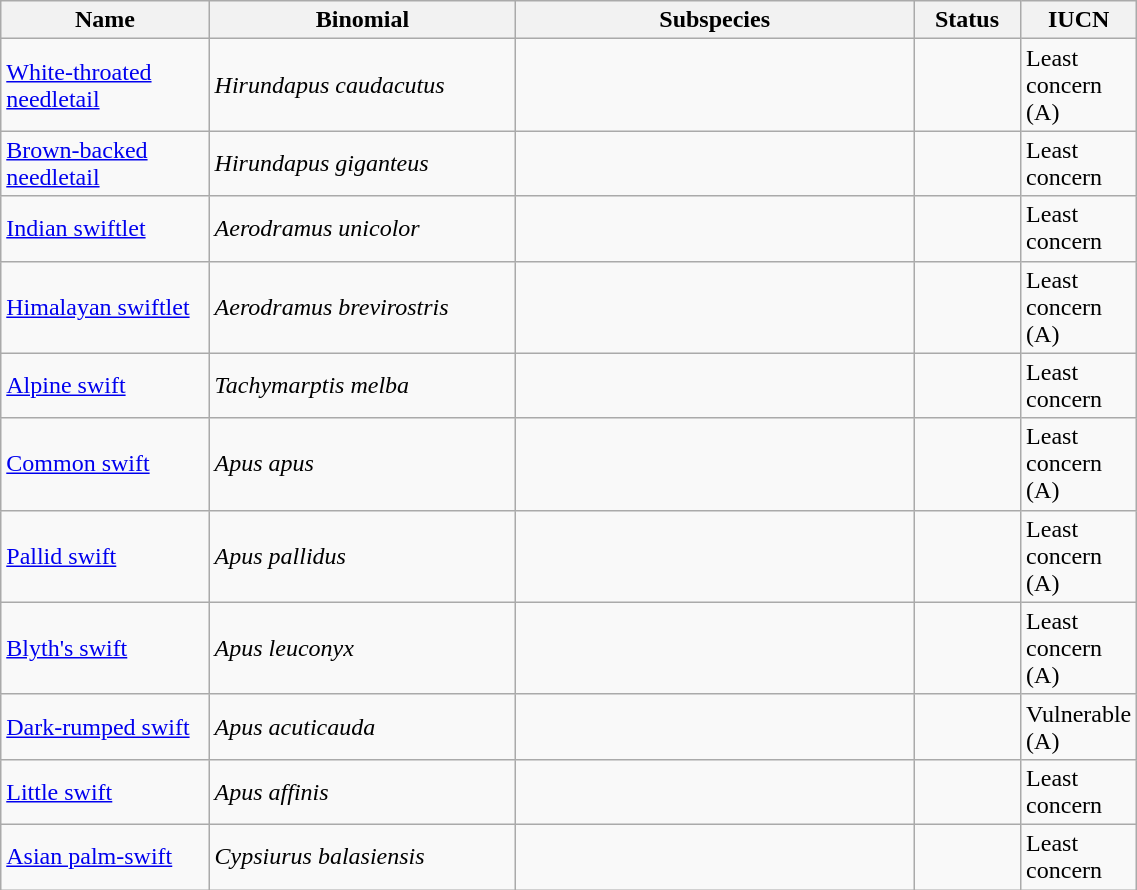<table width=60% class="wikitable">
<tr>
<th width=20%>Name</th>
<th width=30%>Binomial</th>
<th width=40%>Subspecies</th>
<th width=30%>Status</th>
<th width=30%>IUCN</th>
</tr>
<tr>
<td><a href='#'>White-throated needletail</a><br></td>
<td><em>Hirundapus caudacutus</em></td>
<td></td>
<td></td>
<td>Least concern<br>(A)</td>
</tr>
<tr>
<td><a href='#'>Brown-backed needletail</a><br></td>
<td><em>Hirundapus giganteus</em></td>
<td></td>
<td></td>
<td>Least concern</td>
</tr>
<tr>
<td><a href='#'>Indian swiftlet</a><br></td>
<td><em>Aerodramus unicolor</em></td>
<td></td>
<td></td>
<td>Least concern</td>
</tr>
<tr>
<td><a href='#'>Himalayan swiftlet</a><br></td>
<td><em>Aerodramus brevirostris</em></td>
<td></td>
<td></td>
<td>Least concern<br>(A)</td>
</tr>
<tr>
<td><a href='#'>Alpine swift</a><br></td>
<td><em>Tachymarptis melba</em></td>
<td></td>
<td></td>
<td>Least concern</td>
</tr>
<tr>
<td><a href='#'>Common swift</a><br></td>
<td><em>Apus apus</em></td>
<td></td>
<td></td>
<td>Least concern<br>(A)</td>
</tr>
<tr>
<td><a href='#'>Pallid swift</a><br></td>
<td><em>Apus pallidus</em></td>
<td></td>
<td></td>
<td>Least concern<br>(A)</td>
</tr>
<tr>
<td><a href='#'>Blyth's swift</a></td>
<td><em>Apus leuconyx</em></td>
<td></td>
<td></td>
<td>Least concern<br>(A)</td>
</tr>
<tr>
<td><a href='#'>Dark-rumped swift</a></td>
<td><em>Apus acuticauda</em></td>
<td></td>
<td></td>
<td>Vulnerable<br>(A)</td>
</tr>
<tr>
<td><a href='#'>Little swift</a><br></td>
<td><em>Apus affinis</em></td>
<td></td>
<td></td>
<td>Least concern</td>
</tr>
<tr>
<td><a href='#'>Asian palm-swift</a><br></td>
<td><em>Cypsiurus balasiensis</em></td>
<td></td>
<td></td>
<td>Least concern</td>
</tr>
</table>
